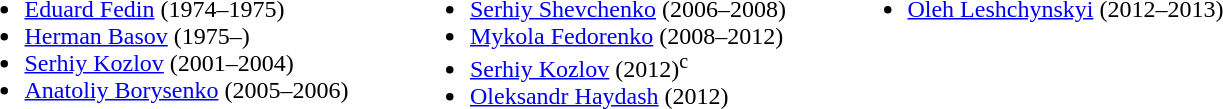<table>
<tr>
<td valign="top"><br><ul><li> <a href='#'>Eduard Fedin</a> (1974–1975)</li><li> <a href='#'>Herman Basov</a> (1975–)</li><li> <a href='#'>Serhiy Kozlov</a> (2001–2004)</li><li> <a href='#'>Anatoliy Borysenko</a> (2005–2006)</li></ul></td>
<td width="33"> </td>
<td valign="top"><br><ul><li> <a href='#'>Serhiy Shevchenko</a> (2006–2008)</li><li> <a href='#'>Mykola Fedorenko</a> (2008–2012)</li><li> <a href='#'>Serhiy Kozlov</a> (2012)<sup>c</sup></li><li> <a href='#'>Oleksandr Haydash</a> (2012)</li></ul></td>
<td width="33"> </td>
<td valign="top"><br><ul><li> <a href='#'>Oleh Leshchynskyi</a> (2012–2013)</li></ul></td>
</tr>
</table>
